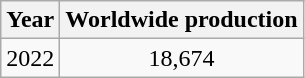<table class="wikitable">
<tr>
<th>Year</th>
<th>Worldwide production</th>
</tr>
<tr>
<td>2022</td>
<td style="text-align:center;">18,674</td>
</tr>
</table>
